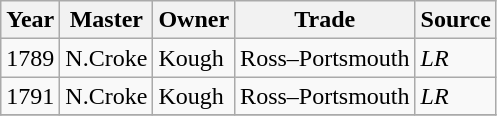<table class=" wikitable">
<tr>
<th>Year</th>
<th>Master</th>
<th>Owner</th>
<th>Trade</th>
<th>Source</th>
</tr>
<tr>
<td>1789</td>
<td>N.Croke</td>
<td>Kough</td>
<td>Ross–Portsmouth</td>
<td><em>LR</em></td>
</tr>
<tr>
<td>1791</td>
<td>N.Croke</td>
<td>Kough</td>
<td>Ross–Portsmouth</td>
<td><em>LR</em></td>
</tr>
<tr>
</tr>
</table>
